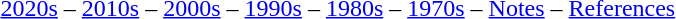<table class="toccolours" align="left">
<tr>
<td><br><a href='#'>2020s</a> –
<a href='#'>2010s</a> –
<a href='#'>2000s</a> –
<a href='#'>1990s</a> –
<a href='#'>1980s</a> –
<a href='#'>1970s</a> –
<a href='#'>Notes</a> –
<a href='#'>References</a></td>
</tr>
</table>
